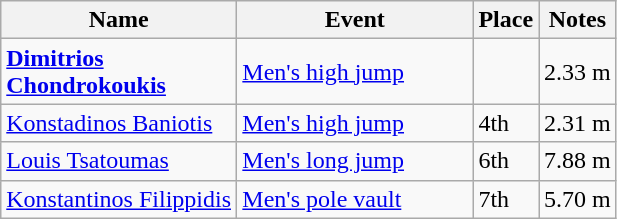<table class="wikitable sortable">
<tr>
<th width=150>Name</th>
<th width=150>Event</th>
<th>Place</th>
<th>Notes</th>
</tr>
<tr>
<td><strong><a href='#'>Dimitrios Chondrokoukis</a></strong></td>
<td><a href='#'>Men's high jump</a></td>
<td></td>
<td>2.33 m </td>
</tr>
<tr>
<td><a href='#'>Konstadinos Baniotis</a></td>
<td><a href='#'>Men's high jump</a></td>
<td>4th</td>
<td>2.31 m </td>
</tr>
<tr>
<td><a href='#'>Louis Tsatoumas</a></td>
<td><a href='#'>Men's long jump</a></td>
<td>6th</td>
<td>7.88 m</td>
</tr>
<tr>
<td><a href='#'>Konstantinos Filippidis</a></td>
<td><a href='#'>Men's pole vault</a></td>
<td>7th</td>
<td>5.70 m</td>
</tr>
</table>
